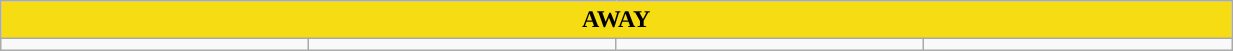<table class="wikitable collapsible collapsed" style="width:65%">
<tr>
<th colspan=5 ! style="color:black; background:#F6DC12">AWAY</th>
</tr>
<tr>
<td></td>
<td></td>
<td></td>
<td></td>
</tr>
</table>
